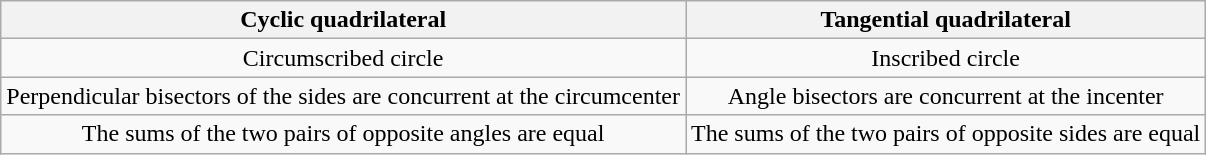<table class=wikitable>
<tr>
<th>Cyclic quadrilateral</th>
<th>Tangential quadrilateral</th>
</tr>
<tr>
<td align=center>Circumscribed circle</td>
<td align=center>Inscribed circle</td>
</tr>
<tr>
<td align=center>Perpendicular bisectors of the sides are concurrent at the circumcenter</td>
<td align=center>Angle bisectors are concurrent at the incenter</td>
</tr>
<tr>
<td align=center>The sums of the two pairs of opposite angles are equal</td>
<td align=center>The sums of the two pairs of opposite sides are equal</td>
</tr>
</table>
